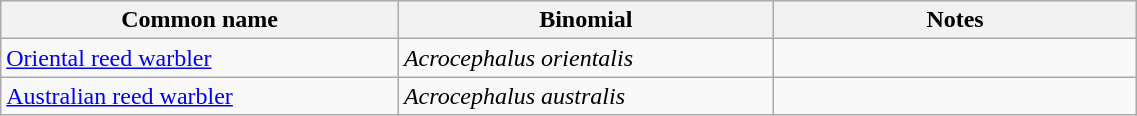<table style="width:60%;" class="wikitable">
<tr>
<th width=35%>Common name</th>
<th width=33%>Binomial</th>
<th width=32%>Notes</th>
</tr>
<tr>
<td><a href='#'>Oriental reed warbler</a></td>
<td><em>Acrocephalus orientalis</em></td>
<td></td>
</tr>
<tr>
<td><a href='#'>Australian reed warbler</a></td>
<td><em>Acrocephalus australis</em></td>
<td></td>
</tr>
</table>
